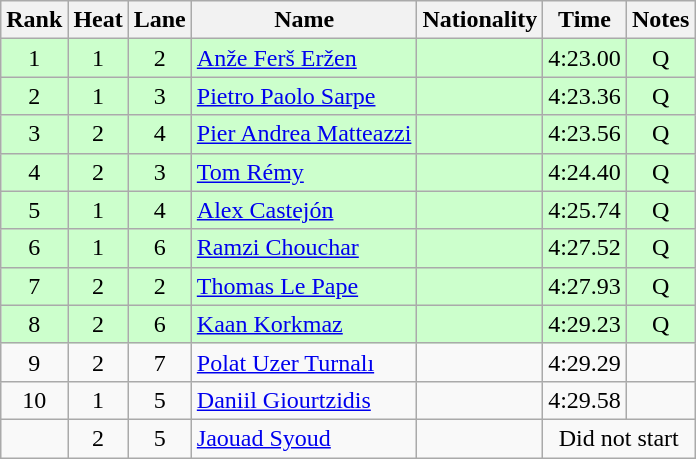<table class="wikitable sortable" style="text-align:center">
<tr>
<th>Rank</th>
<th>Heat</th>
<th>Lane</th>
<th>Name</th>
<th>Nationality</th>
<th>Time</th>
<th>Notes</th>
</tr>
<tr bgcolor=ccffcc>
<td>1</td>
<td>1</td>
<td>2</td>
<td align=left><a href='#'>Anže Ferš Eržen</a></td>
<td align=left></td>
<td>4:23.00</td>
<td>Q</td>
</tr>
<tr bgcolor=ccffcc>
<td>2</td>
<td>1</td>
<td>3</td>
<td align=left><a href='#'>Pietro Paolo Sarpe</a></td>
<td align=left></td>
<td>4:23.36</td>
<td>Q</td>
</tr>
<tr bgcolor=ccffcc>
<td>3</td>
<td>2</td>
<td>4</td>
<td align=left><a href='#'>Pier Andrea Matteazzi</a></td>
<td align=left></td>
<td>4:23.56</td>
<td>Q</td>
</tr>
<tr bgcolor=ccffcc>
<td>4</td>
<td>2</td>
<td>3</td>
<td align=left><a href='#'>Tom Rémy</a></td>
<td align=left></td>
<td>4:24.40</td>
<td>Q</td>
</tr>
<tr bgcolor=ccffcc>
<td>5</td>
<td>1</td>
<td>4</td>
<td align=left><a href='#'>Alex Castejón</a></td>
<td align=left></td>
<td>4:25.74</td>
<td>Q</td>
</tr>
<tr bgcolor=ccffcc>
<td>6</td>
<td>1</td>
<td>6</td>
<td align=left><a href='#'>Ramzi Chouchar</a></td>
<td align=left></td>
<td>4:27.52</td>
<td>Q</td>
</tr>
<tr bgcolor=ccffcc>
<td>7</td>
<td>2</td>
<td>2</td>
<td align=left><a href='#'>Thomas Le Pape</a></td>
<td align=left></td>
<td>4:27.93</td>
<td>Q</td>
</tr>
<tr bgcolor=ccffcc>
<td>8</td>
<td>2</td>
<td>6</td>
<td align=left><a href='#'>Kaan Korkmaz</a></td>
<td align=left></td>
<td>4:29.23</td>
<td>Q</td>
</tr>
<tr>
<td>9</td>
<td>2</td>
<td>7</td>
<td align=left><a href='#'>Polat Uzer Turnalı</a></td>
<td align=left></td>
<td>4:29.29</td>
<td></td>
</tr>
<tr>
<td>10</td>
<td>1</td>
<td>5</td>
<td align=left><a href='#'>Daniil Giourtzidis</a></td>
<td align=left></td>
<td>4:29.58</td>
<td></td>
</tr>
<tr>
<td></td>
<td>2</td>
<td>5</td>
<td align=left><a href='#'>Jaouad Syoud</a></td>
<td align=left></td>
<td colspan=2>Did not start</td>
</tr>
</table>
